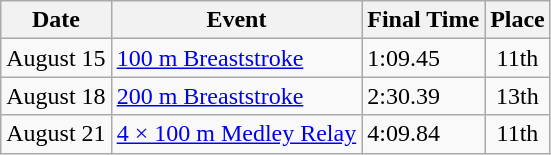<table class="wikitable">
<tr>
<th>Date</th>
<th>Event</th>
<th>Final Time</th>
<th>Place</th>
</tr>
<tr>
<td>August 15</td>
<td><a href='#'>100 m Breaststroke</a></td>
<td>1:09.45</td>
<td align="center">11th</td>
</tr>
<tr>
<td>August 18</td>
<td><a href='#'>200 m Breaststroke</a></td>
<td>2:30.39</td>
<td align="center">13th</td>
</tr>
<tr>
<td>August 21</td>
<td><a href='#'>4 × 100 m Medley Relay</a></td>
<td>4:09.84</td>
<td align="center">11th</td>
</tr>
</table>
